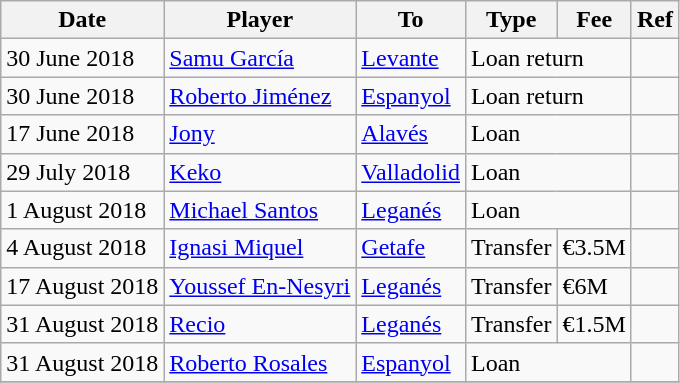<table class="wikitable">
<tr>
<th>Date</th>
<th>Player</th>
<th>To</th>
<th>Type</th>
<th>Fee</th>
<th>Ref</th>
</tr>
<tr>
<td>30 June 2018</td>
<td> <a href='#'>Samu García</a></td>
<td> <a href='#'>Levante</a></td>
<td colspan=2>Loan return</td>
<td></td>
</tr>
<tr>
<td>30 June 2018</td>
<td> <a href='#'>Roberto Jiménez</a></td>
<td> <a href='#'>Espanyol</a></td>
<td colspan=2>Loan return</td>
<td></td>
</tr>
<tr>
<td>17 June 2018</td>
<td> <a href='#'>Jony</a></td>
<td> <a href='#'>Alavés</a></td>
<td colspan=2>Loan</td>
<td></td>
</tr>
<tr>
<td>29 July 2018</td>
<td> <a href='#'>Keko</a></td>
<td> <a href='#'>Valladolid</a></td>
<td colspan=2>Loan</td>
<td></td>
</tr>
<tr>
<td>1 August 2018</td>
<td> <a href='#'>Michael Santos</a></td>
<td> <a href='#'>Leganés</a></td>
<td colspan=2>Loan</td>
<td></td>
</tr>
<tr>
<td>4 August 2018</td>
<td> <a href='#'>Ignasi Miquel</a></td>
<td> <a href='#'>Getafe</a></td>
<td>Transfer</td>
<td>€3.5M</td>
<td></td>
</tr>
<tr>
<td>17 August 2018</td>
<td> <a href='#'>Youssef En-Nesyri</a></td>
<td> <a href='#'>Leganés</a></td>
<td>Transfer</td>
<td>€6M</td>
<td></td>
</tr>
<tr>
<td>31 August 2018</td>
<td> <a href='#'>Recio</a></td>
<td> <a href='#'>Leganés</a></td>
<td>Transfer</td>
<td>€1.5M</td>
<td></td>
</tr>
<tr>
<td>31 August 2018</td>
<td> <a href='#'>Roberto Rosales</a></td>
<td> <a href='#'>Espanyol</a></td>
<td colspan=2>Loan</td>
<td></td>
</tr>
<tr>
</tr>
</table>
